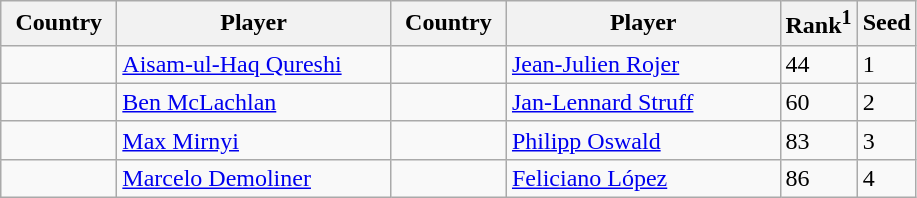<table class="sortable wikitable">
<tr>
<th width="70">Country</th>
<th width="175">Player</th>
<th width="70">Country</th>
<th width="175">Player</th>
<th>Rank<sup>1</sup></th>
<th>Seed</th>
</tr>
<tr>
<td></td>
<td><a href='#'>Aisam-ul-Haq Qureshi</a></td>
<td></td>
<td><a href='#'>Jean-Julien Rojer</a></td>
<td>44</td>
<td>1</td>
</tr>
<tr>
<td></td>
<td><a href='#'>Ben McLachlan</a></td>
<td></td>
<td><a href='#'>Jan-Lennard Struff</a></td>
<td>60</td>
<td>2</td>
</tr>
<tr>
<td></td>
<td><a href='#'>Max Mirnyi</a></td>
<td></td>
<td><a href='#'>Philipp Oswald</a></td>
<td>83</td>
<td>3</td>
</tr>
<tr>
<td></td>
<td><a href='#'>Marcelo Demoliner</a></td>
<td></td>
<td><a href='#'>Feliciano López</a></td>
<td>86</td>
<td>4</td>
</tr>
</table>
